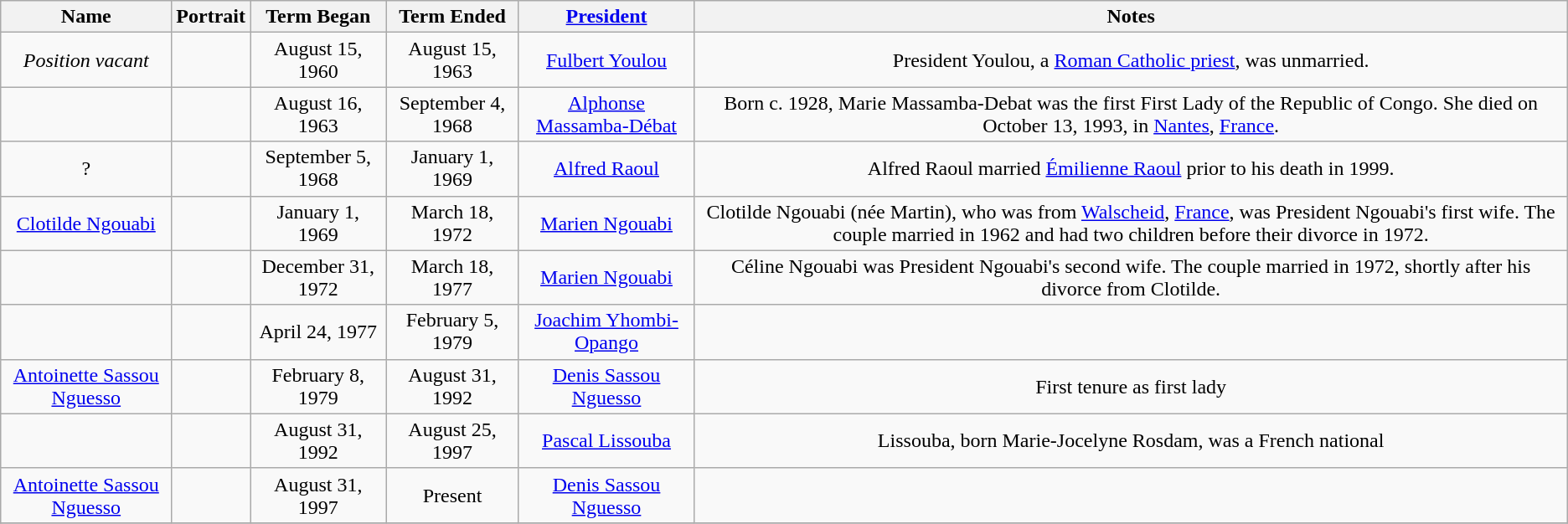<table class="wikitable" style="text-align:center">
<tr>
<th>Name</th>
<th>Portrait</th>
<th>Term Began</th>
<th>Term Ended</th>
<th><a href='#'>President</a></th>
<th>Notes</th>
</tr>
<tr>
<td><em>Position vacant</em></td>
<td></td>
<td>August 15, 1960</td>
<td>August 15, 1963</td>
<td><a href='#'>Fulbert Youlou</a></td>
<td>President Youlou, a <a href='#'>Roman Catholic priest</a>, was unmarried.</td>
</tr>
<tr>
<td></td>
<td></td>
<td>August 16, 1963</td>
<td>September 4, 1968</td>
<td><a href='#'>Alphonse Massamba-Débat</a></td>
<td>Born c. 1928, Marie Massamba-Debat was the first First Lady of the Republic of Congo. She died on October 13, 1993, in <a href='#'>Nantes</a>, <a href='#'>France</a>.</td>
</tr>
<tr>
<td>?</td>
<td></td>
<td>September 5, 1968</td>
<td>January 1, 1969</td>
<td><a href='#'>Alfred Raoul</a></td>
<td>Alfred Raoul married <a href='#'>Émilienne Raoul</a> prior to his death in 1999.</td>
</tr>
<tr>
<td><a href='#'>Clotilde Ngouabi</a></td>
<td></td>
<td>January 1, 1969</td>
<td>March 18, 1972</td>
<td><a href='#'>Marien Ngouabi</a></td>
<td>Clotilde Ngouabi (née Martin), who was from <a href='#'>Walscheid</a>, <a href='#'>France</a>, was President Ngouabi's first wife. The couple married in 1962 and had two children before their divorce in 1972.</td>
</tr>
<tr>
<td></td>
<td></td>
<td>December 31, 1972</td>
<td>March 18, 1977</td>
<td><a href='#'>Marien Ngouabi</a></td>
<td>Céline Ngouabi was President Ngouabi's second wife. The couple married in 1972, shortly after his divorce from Clotilde.</td>
</tr>
<tr>
<td></td>
<td></td>
<td>April 24, 1977</td>
<td>February 5, 1979</td>
<td><a href='#'>Joachim Yhombi-Opango</a></td>
<td></td>
</tr>
<tr>
<td><a href='#'>Antoinette Sassou Nguesso</a></td>
<td></td>
<td>February 8, 1979</td>
<td>August 31, 1992</td>
<td><a href='#'>Denis Sassou Nguesso</a></td>
<td>First tenure as first lady</td>
</tr>
<tr>
<td></td>
<td></td>
<td>August 31, 1992</td>
<td>August 25, 1997</td>
<td><a href='#'>Pascal Lissouba</a></td>
<td>Lissouba, born Marie-Jocelyne Rosdam, was a French national</td>
</tr>
<tr>
<td><a href='#'>Antoinette Sassou Nguesso</a></td>
<td></td>
<td>August 31, 1997</td>
<td>Present</td>
<td><a href='#'>Denis Sassou Nguesso</a></td>
<td></td>
</tr>
<tr>
</tr>
</table>
